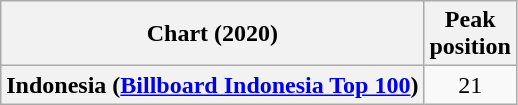<table class="wikitable plainrowheaders sortable" style="text-align:center">
<tr>
<th scope="col">Chart (2020)</th>
<th scope="col">Peak<br>position</th>
</tr>
<tr>
<th scope="row">Indonesia (<a href='#'>Billboard Indonesia Top 100</a>)</th>
<td>21</td>
</tr>
</table>
